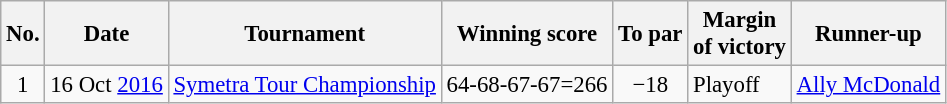<table class="wikitable" style="font-size:95%;">
<tr>
<th>No.</th>
<th>Date</th>
<th>Tournament</th>
<th>Winning score</th>
<th>To par</th>
<th>Margin<br>of victory</th>
<th>Runner-up</th>
</tr>
<tr>
<td align=center>1</td>
<td align=right>16 Oct <a href='#'>2016</a></td>
<td><a href='#'>Symetra Tour Championship</a></td>
<td align=right>64-68-67-67=266</td>
<td align=center>−18</td>
<td>Playoff</td>
<td> <a href='#'>Ally McDonald</a></td>
</tr>
</table>
